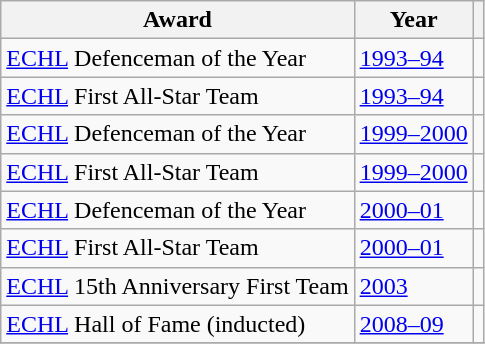<table class="wikitable">
<tr>
<th>Award</th>
<th>Year</th>
<th></th>
</tr>
<tr>
<td><a href='#'>ECHL</a> Defenceman of the Year</td>
<td><a href='#'>1993–94</a></td>
<td></td>
</tr>
<tr>
<td><a href='#'>ECHL</a> First All-Star Team</td>
<td><a href='#'>1993–94</a></td>
<td></td>
</tr>
<tr>
<td><a href='#'>ECHL</a> Defenceman of the Year</td>
<td><a href='#'>1999–2000</a></td>
<td></td>
</tr>
<tr>
<td><a href='#'>ECHL</a> First All-Star Team</td>
<td><a href='#'>1999–2000</a></td>
<td></td>
</tr>
<tr>
<td><a href='#'>ECHL</a> Defenceman of the Year</td>
<td><a href='#'>2000–01</a></td>
<td></td>
</tr>
<tr>
<td><a href='#'>ECHL</a> First All-Star Team</td>
<td><a href='#'>2000–01</a></td>
<td></td>
</tr>
<tr>
<td><a href='#'>ECHL</a> 15th Anniversary First Team</td>
<td><a href='#'>2003</a></td>
<td></td>
</tr>
<tr>
<td><a href='#'>ECHL</a> Hall of Fame (inducted)</td>
<td><a href='#'>2008–09</a></td>
<td></td>
</tr>
<tr>
</tr>
</table>
